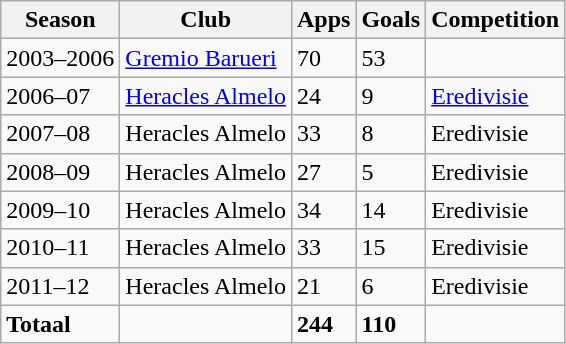<table class="wikitable">
<tr>
<th>Season</th>
<th>Club</th>
<th>Apps</th>
<th>Goals</th>
<th>Competition</th>
</tr>
<tr>
<td>2003–2006</td>
<td><a href='#'>Gremio Barueri</a></td>
<td>70</td>
<td>53</td>
<td></td>
</tr>
<tr>
<td>2006–07</td>
<td><a href='#'>Heracles Almelo</a></td>
<td>24</td>
<td>9</td>
<td><a href='#'>Eredivisie</a></td>
</tr>
<tr>
<td>2007–08</td>
<td>Heracles Almelo</td>
<td>33</td>
<td>8</td>
<td>Eredivisie</td>
</tr>
<tr>
<td>2008–09</td>
<td>Heracles Almelo</td>
<td>27</td>
<td>5</td>
<td>Eredivisie</td>
</tr>
<tr>
<td>2009–10</td>
<td>Heracles Almelo</td>
<td>34</td>
<td>14</td>
<td>Eredivisie</td>
</tr>
<tr>
<td>2010–11</td>
<td>Heracles Almelo</td>
<td>33</td>
<td>15</td>
<td>Eredivisie</td>
</tr>
<tr>
<td>2011–12</td>
<td>Heracles Almelo</td>
<td>21</td>
<td>6</td>
<td>Eredivisie</td>
</tr>
<tr>
<td><strong>Totaal</strong></td>
<td></td>
<td><strong>244</strong></td>
<td><strong>110</strong></td>
<td></td>
</tr>
</table>
